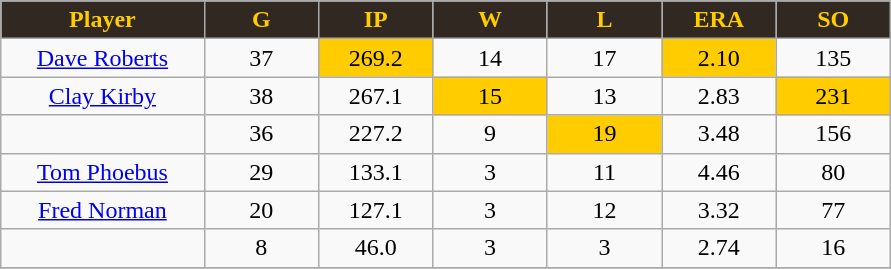<table class="wikitable sortable">
<tr>
<th style="background:#312821; color:#FFCC00" width="16%">Player</th>
<th style="background:#312821; color:#FFCC00" width="9%">G</th>
<th style="background:#312821; color:#FFCC00" width="9%">IP</th>
<th style="background:#312821; color:#FFCC00" width="9%">W</th>
<th style="background:#312821; color:#FFCC00" width="9%">L</th>
<th style="background:#312821; color:#FFCC00" width="9%">ERA</th>
<th style="background:#312821; color:#FFCC00" width="9%">SO</th>
</tr>
<tr align="center">
<td><a href='#'>Dave Roberts</a></td>
<td>37</td>
<td bgcolor="#FFCC00">269.2</td>
<td>14</td>
<td>17</td>
<td bgcolor="#FFCC00">2.10</td>
<td>135</td>
</tr>
<tr align=center>
<td><a href='#'>Clay Kirby</a></td>
<td>38</td>
<td>267.1</td>
<td bgcolor="#FFCC00">15</td>
<td>13</td>
<td>2.83</td>
<td bgcolor="#FFCC00">231</td>
</tr>
<tr align=center>
<td></td>
<td>36</td>
<td>227.2</td>
<td>9</td>
<td bgcolor="#FFCC00">19</td>
<td>3.48</td>
<td>156</td>
</tr>
<tr align="center">
<td><a href='#'>Tom Phoebus</a></td>
<td>29</td>
<td>133.1</td>
<td>3</td>
<td>11</td>
<td>4.46</td>
<td>80</td>
</tr>
<tr align=center>
<td><a href='#'>Fred Norman</a></td>
<td>20</td>
<td>127.1</td>
<td>3</td>
<td>12</td>
<td>3.32</td>
<td>77</td>
</tr>
<tr align=center>
<td></td>
<td>8</td>
<td>46.0</td>
<td>3</td>
<td>3</td>
<td>2.74</td>
<td>16</td>
</tr>
<tr align="center">
</tr>
</table>
